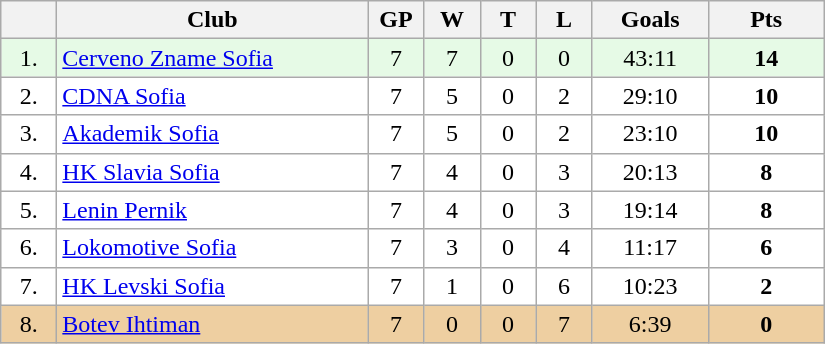<table class="wikitable">
<tr>
<th width="30"></th>
<th width="200">Club</th>
<th width="30">GP</th>
<th width="30">W</th>
<th width="30">T</th>
<th width="30">L</th>
<th width="70">Goals</th>
<th width="70">Pts</th>
</tr>
<tr bgcolor="#e6fae6" align="center">
<td>1.</td>
<td align="left"><a href='#'>Cerveno Zname Sofia</a></td>
<td>7</td>
<td>7</td>
<td>0</td>
<td>0</td>
<td>43:11</td>
<td><strong>14</strong></td>
</tr>
<tr bgcolor="#FFFFFF" align="center">
<td>2.</td>
<td align="left"><a href='#'>CDNA Sofia</a></td>
<td>7</td>
<td>5</td>
<td>0</td>
<td>2</td>
<td>29:10</td>
<td><strong>10</strong></td>
</tr>
<tr bgcolor="#FFFFFF" align="center">
<td>3.</td>
<td align="left"><a href='#'>Akademik Sofia</a></td>
<td>7</td>
<td>5</td>
<td>0</td>
<td>2</td>
<td>23:10</td>
<td><strong>10</strong></td>
</tr>
<tr bgcolor="#FFFFFF" align="center">
<td>4.</td>
<td align="left"><a href='#'>HK Slavia Sofia</a></td>
<td>7</td>
<td>4</td>
<td>0</td>
<td>3</td>
<td>20:13</td>
<td><strong>8</strong></td>
</tr>
<tr bgcolor="#FFFFFF" align="center">
<td>5.</td>
<td align="left"><a href='#'>Lenin Pernik</a></td>
<td>7</td>
<td>4</td>
<td>0</td>
<td>3</td>
<td>19:14</td>
<td><strong>8</strong></td>
</tr>
<tr bgcolor="#FFFFFF" align="center">
<td>6.</td>
<td align="left"><a href='#'>Lokomotive Sofia</a></td>
<td>7</td>
<td>3</td>
<td>0</td>
<td>4</td>
<td>11:17</td>
<td><strong>6</strong></td>
</tr>
<tr bgcolor="#FFFFFF" align="center">
<td>7.</td>
<td align="left"><a href='#'>HK Levski Sofia</a></td>
<td>7</td>
<td>1</td>
<td>0</td>
<td>6</td>
<td>10:23</td>
<td><strong>2</strong></td>
</tr>
<tr bgcolor="#EECFA1" align="center">
<td>8.</td>
<td align="left"><a href='#'>Botev Ihtiman</a></td>
<td>7</td>
<td>0</td>
<td>0</td>
<td>7</td>
<td>6:39</td>
<td><strong>0</strong></td>
</tr>
</table>
